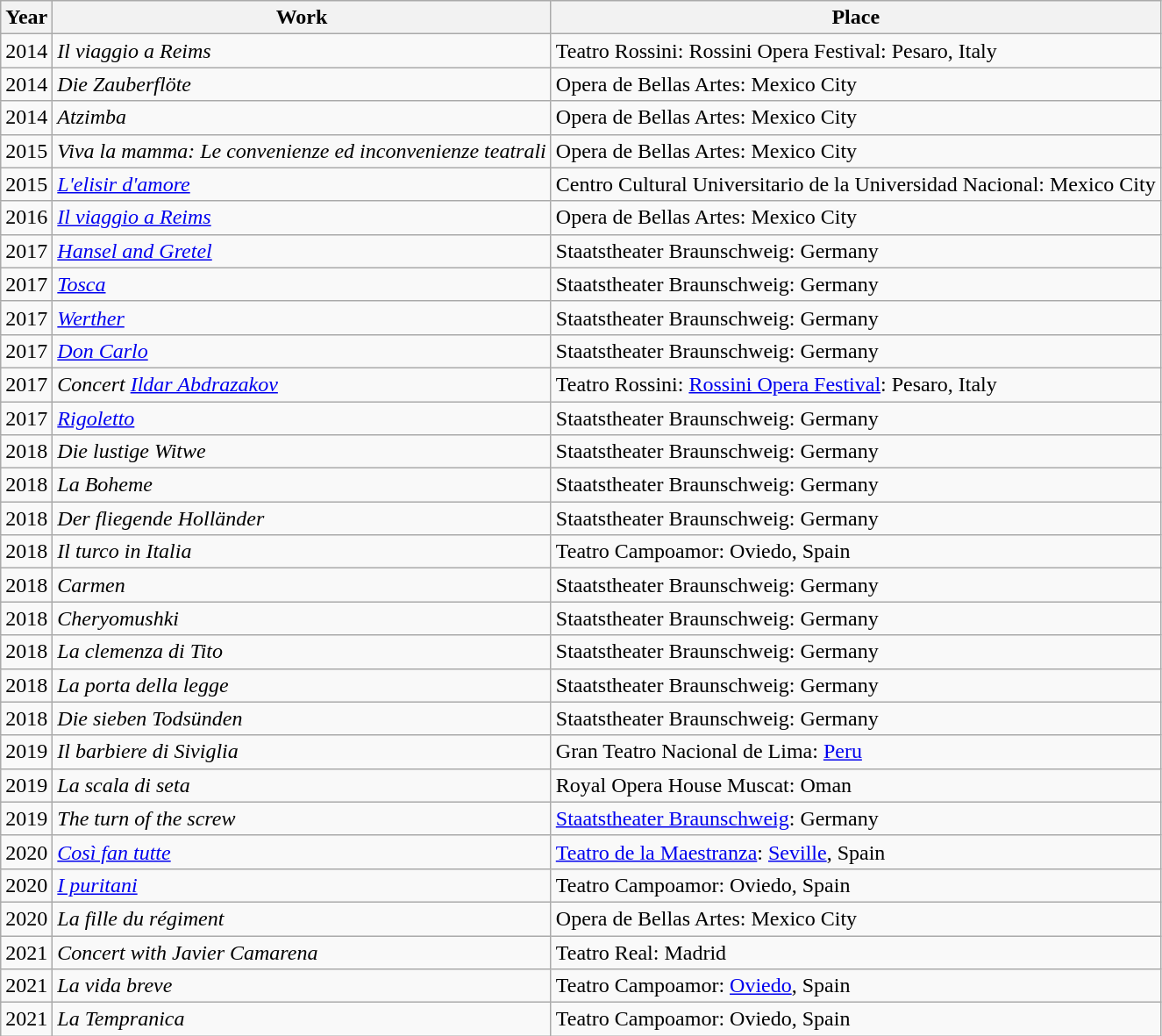<table class="wikitable">
<tr>
<th>Year</th>
<th>Work</th>
<th>Place</th>
</tr>
<tr>
<td>2014</td>
<td><em>Il viaggio a Reims</em></td>
<td>Teatro Rossini: Rossini Opera Festival: Pesaro, Italy</td>
</tr>
<tr>
<td>2014</td>
<td><em>Die Zauberflöte</em></td>
<td>Opera de Bellas Artes: Mexico City</td>
</tr>
<tr>
<td>2014</td>
<td><em>Atzimba</em></td>
<td>Opera de Bellas Artes: Mexico City</td>
</tr>
<tr>
<td>2015</td>
<td><em>Viva la mamma: Le convenienze ed inconvenienze teatrali</em></td>
<td>Opera de Bellas Artes: Mexico City</td>
</tr>
<tr>
<td>2015</td>
<td><em><a href='#'>L'elisir d'amore</a></em></td>
<td>Centro Cultural Universitario de la Universidad Nacional: Mexico City</td>
</tr>
<tr>
<td>2016</td>
<td><em><a href='#'>Il viaggio a Reims</a></em></td>
<td>Opera de Bellas Artes: Mexico City</td>
</tr>
<tr>
<td>2017</td>
<td><em><a href='#'>Hansel and Gretel</a></em></td>
<td>Staatstheater Braunschweig: Germany</td>
</tr>
<tr>
<td>2017</td>
<td><em><a href='#'>Tosca</a></em></td>
<td>Staatstheater Braunschweig: Germany</td>
</tr>
<tr>
<td>2017</td>
<td><em><a href='#'>Werther</a></em></td>
<td>Staatstheater Braunschweig: Germany</td>
</tr>
<tr>
<td>2017</td>
<td><em><a href='#'>Don Carlo</a></em></td>
<td>Staatstheater Braunschweig: Germany</td>
</tr>
<tr>
<td>2017</td>
<td><em>Concert <a href='#'>Ildar Abdrazakov</a></em></td>
<td>Teatro Rossini: <a href='#'>Rossini Opera Festival</a>: Pesaro, Italy</td>
</tr>
<tr>
<td>2017</td>
<td><em><a href='#'>Rigoletto</a></em></td>
<td>Staatstheater Braunschweig: Germany</td>
</tr>
<tr>
<td>2018</td>
<td><em>Die lustige Witwe</em></td>
<td>Staatstheater Braunschweig: Germany</td>
</tr>
<tr>
<td>2018</td>
<td><em>La Boheme</em></td>
<td>Staatstheater Braunschweig: Germany</td>
</tr>
<tr>
<td>2018</td>
<td><em>Der fliegende Holländer</em></td>
<td>Staatstheater Braunschweig: Germany</td>
</tr>
<tr>
<td>2018</td>
<td><em>Il turco in Italia</em></td>
<td>Teatro Campoamor: Oviedo, Spain</td>
</tr>
<tr>
<td>2018</td>
<td><em>Carmen</em></td>
<td>Staatstheater Braunschweig: Germany</td>
</tr>
<tr>
<td>2018</td>
<td><em>Cheryomushki</em></td>
<td>Staatstheater Braunschweig: Germany</td>
</tr>
<tr>
<td>2018</td>
<td><em>La clemenza di Tito</em></td>
<td>Staatstheater Braunschweig: Germany</td>
</tr>
<tr>
<td>2018</td>
<td><em>La porta della legge</em></td>
<td>Staatstheater Braunschweig: Germany</td>
</tr>
<tr>
<td>2018</td>
<td><em>Die sieben Todsünden</em></td>
<td>Staatstheater Braunschweig: Germany</td>
</tr>
<tr>
<td>2019</td>
<td><em>Il barbiere di Siviglia</em></td>
<td>Gran Teatro Nacional de Lima: <a href='#'>Peru</a></td>
</tr>
<tr>
<td>2019</td>
<td><em>La scala di seta</em></td>
<td>Royal Opera House Muscat: Oman</td>
</tr>
<tr>
<td>2019</td>
<td><em>The turn of the screw</em></td>
<td><a href='#'>Staatstheater Braunschweig</a>: Germany</td>
</tr>
<tr>
<td>2020</td>
<td><em><a href='#'>Così fan tutte</a></em></td>
<td><a href='#'>Teatro de la Maestranza</a>: <a href='#'>Seville</a>, Spain</td>
</tr>
<tr>
<td>2020</td>
<td><em><a href='#'>I puritani</a></em></td>
<td>Teatro Campoamor: Oviedo, Spain</td>
</tr>
<tr>
<td>2020</td>
<td><em>La fille du régiment</em></td>
<td>Opera de Bellas Artes: Mexico City</td>
</tr>
<tr>
<td>2021</td>
<td><em>Concert with Javier Camarena</em></td>
<td>Teatro Real: Madrid</td>
</tr>
<tr>
<td>2021</td>
<td><em>La vida breve</em></td>
<td>Teatro Campoamor: <a href='#'>Oviedo</a>, Spain</td>
</tr>
<tr>
<td>2021</td>
<td><em>La Tempranica</em></td>
<td>Teatro Campoamor: Oviedo, Spain</td>
</tr>
</table>
